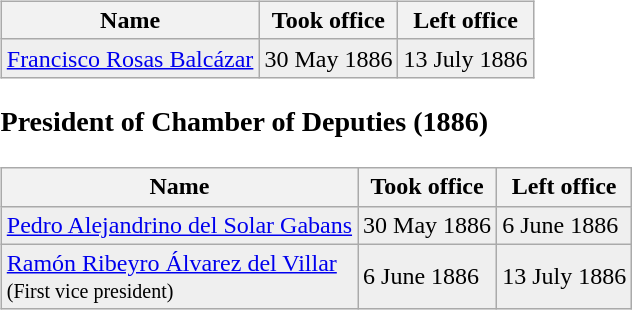<table width=100% style="cellpadding:0.5em;">
<tr>
<td><br><table class="wikitable">
<tr>
<th>Name</th>
<th>Took office</th>
<th>Left office</th>
</tr>
<tr bgcolor="efefef">
<td><a href='#'>Francisco Rosas Balcázar</a></td>
<td>30 May 1886</td>
<td>13 July 1886</td>
</tr>
</table>
<h3>President of Chamber of Deputies (1886)</h3><table class="wikitable">
<tr>
<th>Name</th>
<th>Took office</th>
<th>Left office</th>
</tr>
<tr bgcolor="efefef">
<td><a href='#'>Pedro Alejandrino del Solar Gabans</a></td>
<td>30 May 1886</td>
<td>6 June 1886</td>
</tr>
<tr bgcolor="efefef">
<td><a href='#'>Ramón Ribeyro Álvarez del Villar</a><br><small>(First vice president)</small></td>
<td>6 June 1886</td>
<td>13 July 1886</td>
</tr>
</table>
</td>
</tr>
</table>
